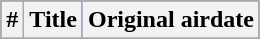<table class="wikitable plainrowheaders">
<tr bgcolor="0000ff">
<th>#</th>
<th>Title</th>
<th>Original airdate</th>
</tr>
<tr>
</tr>
</table>
